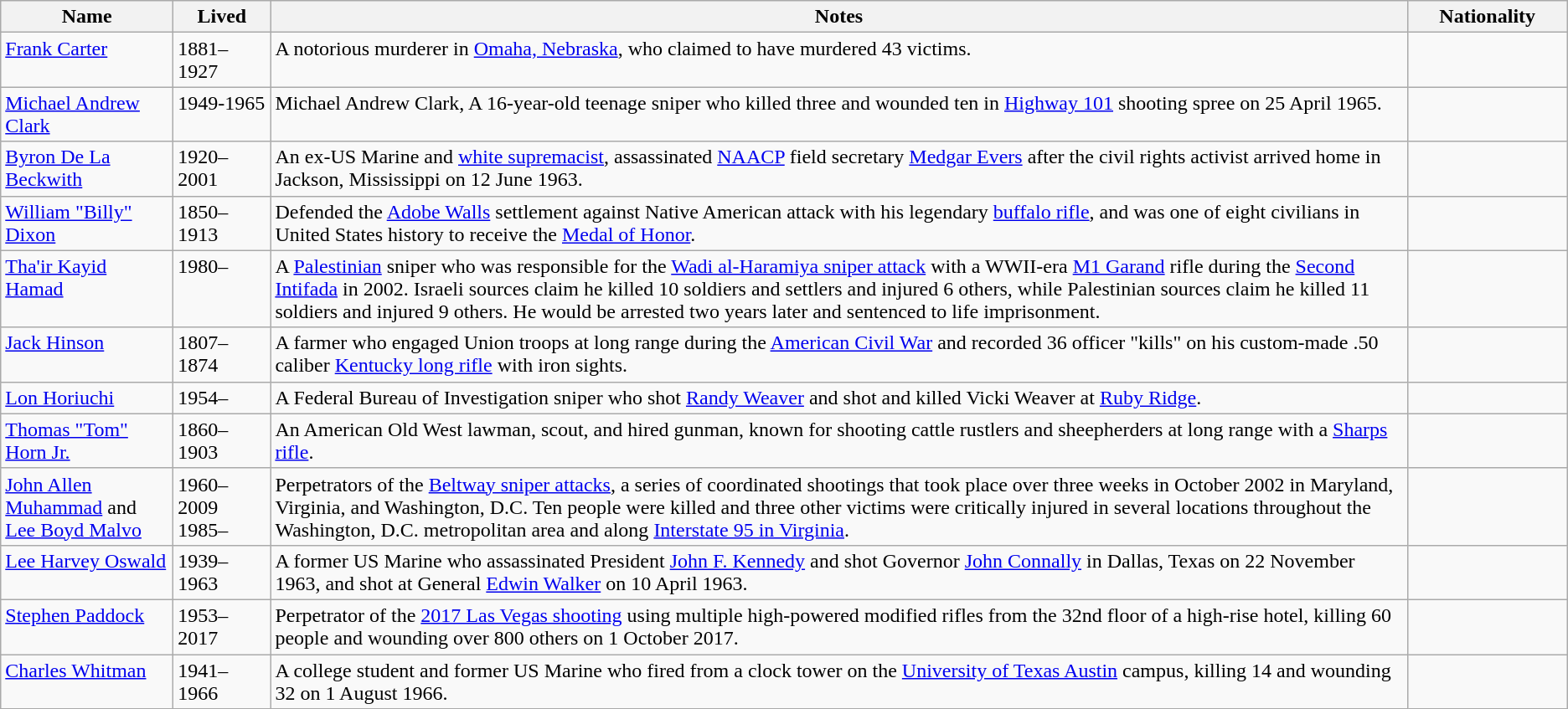<table class="wikitable sortable">
<tr>
<th width=130pt>Name</th>
<th width=70>Lived</th>
<th class="unsortable">Notes</th>
<th width=120pt>Nationality</th>
</tr>
<tr style="vertical-align: top;">
<td data-sort-value="Carter, Frank"><a href='#'>Frank Carter</a></td>
<td>1881–1927</td>
<td>A notorious murderer in <a href='#'>Omaha, Nebraska</a>, who claimed to have murdered 43 victims.</td>
<td></td>
</tr>
<tr style="vertical-align: top;">
<td data-sort-value="Clark, Michael Andrew"><a href='#'>Michael Andrew Clark</a></td>
<td>1949-1965</td>
<td>Michael Andrew Clark, A 16-year-old teenage sniper who killed three and wounded ten in <a href='#'>Highway 101</a> shooting spree on 25 April 1965.</td>
<td></td>
</tr>
<tr style="vertical-align: top;">
<td data-sort-value="De La Beckwith, Byron"><a href='#'>Byron De La Beckwith</a></td>
<td>1920–2001</td>
<td>An ex-US Marine and <a href='#'>white supremacist</a>, assassinated <a href='#'>NAACP</a> field secretary <a href='#'>Medgar Evers</a> after the civil rights activist arrived home in Jackson, Mississippi on 12 June 1963.</td>
<td></td>
</tr>
<tr style="vertical-align: top;">
<td data-sort-value="Dixon, William"><a href='#'>William "Billy" Dixon</a></td>
<td>1850–1913</td>
<td>Defended the <a href='#'>Adobe Walls</a> settlement against Native American attack with his legendary <a href='#'>buffalo rifle</a>, and was one of eight civilians in United States history to receive the <a href='#'>Medal of Honor</a>.</td>
<td></td>
</tr>
<tr style="vertical-align: top;">
<td data-sort-value="Tha'ir Kayid, Hamad"><a href='#'>Tha'ir Kayid Hamad</a></td>
<td>1980–</td>
<td>A <a href='#'>Palestinian</a> sniper who was responsible for the <a href='#'>Wadi al-Haramiya sniper attack</a> with a WWII-era <a href='#'>M1 Garand</a> rifle during the <a href='#'>Second Intifada</a> in 2002. Israeli sources claim he killed 10 soldiers and settlers and injured 6 others, while Palestinian sources claim he killed 11 soldiers and injured 9 others. He would be arrested two years later and sentenced to life imprisonment.</td>
<td></td>
</tr>
<tr style="vertical-align: top;">
<td data-sort-value="Hinson, Jack"><a href='#'>Jack Hinson</a></td>
<td>1807–1874</td>
<td>A farmer who engaged Union troops at long range during the <a href='#'>American Civil War</a> and recorded 36 officer "kills" on his custom-made .50 caliber <a href='#'>Kentucky long rifle</a> with iron sights.</td>
<td></td>
</tr>
<tr style="vertical-align: top;">
<td data-sort-value="Horiuchi, Lon"><a href='#'>Lon Horiuchi</a></td>
<td>1954–</td>
<td>A Federal Bureau of Investigation sniper who shot <a href='#'>Randy Weaver</a> and shot and killed Vicki Weaver at <a href='#'>Ruby Ridge</a>.</td>
<td></td>
</tr>
<tr style="vertical-align: top;">
<td data-sort-value="Horn, Tom"><a href='#'>Thomas "Tom" Horn Jr.</a></td>
<td>1860–1903</td>
<td>An American Old West lawman, scout, and hired gunman, known for shooting cattle rustlers and sheepherders at long range with a <a href='#'>Sharps rifle</a>.</td>
<td></td>
</tr>
<tr style="vertical-align: top;">
<td data-sort-value="Muhammad, John Allen"><a href='#'>John Allen Muhammad</a> and <a href='#'>Lee Boyd Malvo</a></td>
<td>1960–2009<br>1985–</td>
<td>Perpetrators of the <a href='#'>Beltway sniper attacks</a>, a series of coordinated shootings that took place over three weeks in October 2002 in Maryland, Virginia, and Washington, D.C. Ten people were killed and three other victims were critically injured in several locations throughout the Washington, D.C. metropolitan area and along <a href='#'>Interstate 95 in Virginia</a>.</td>
<td></td>
</tr>
<tr style="vertical-align: top;">
<td data-sort-value="Oswald, Lee Harvey"><a href='#'>Lee Harvey Oswald</a></td>
<td>1939–1963</td>
<td>A former US Marine who assassinated President <a href='#'>John F. Kennedy</a> and shot Governor <a href='#'>John Connally</a> in Dallas, Texas on 22 November 1963, and shot at General <a href='#'>Edwin Walker</a> on 10 April 1963.</td>
<td></td>
</tr>
<tr style="vertical-align: top;">
<td data-sort-value="Paddock, Stephen"><a href='#'>Stephen Paddock</a></td>
<td>1953–2017</td>
<td>Perpetrator of the <a href='#'>2017 Las Vegas shooting</a> using multiple high-powered modified rifles from the 32nd floor of a high-rise hotel, killing 60 people and wounding over 800 others on 1 October 2017.</td>
<td></td>
</tr>
<tr style="vertical-align: top;">
<td data-sort-value="Whitman, Charles"><a href='#'>Charles Whitman</a></td>
<td>1941–1966</td>
<td>A college student and former US Marine who fired from a clock tower on the <a href='#'>University of Texas Austin</a> campus, killing 14 and wounding 32 on 1 August 1966.</td>
<td></td>
</tr>
</table>
